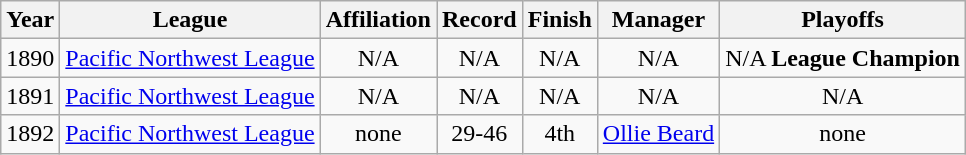<table class="wikitable" style="text-align:center">
<tr>
<th>Year</th>
<th>League</th>
<th>Affiliation</th>
<th>Record</th>
<th>Finish</th>
<th>Manager</th>
<th>Playoffs</th>
</tr>
<tr>
<td>1890</td>
<td><a href='#'>Pacific Northwest League</a></td>
<td>N/A</td>
<td>N/A</td>
<td>N/A</td>
<td>N/A</td>
<td>N/A <strong>League Champion</strong></td>
</tr>
<tr>
<td>1891</td>
<td><a href='#'>Pacific Northwest League</a></td>
<td>N/A</td>
<td>N/A</td>
<td>N/A</td>
<td>N/A</td>
<td>N/A</td>
</tr>
<tr>
<td>1892</td>
<td><a href='#'>Pacific Northwest League</a></td>
<td>none</td>
<td>29-46</td>
<td>4th</td>
<td><a href='#'>Ollie Beard</a></td>
<td>none</td>
</tr>
</table>
